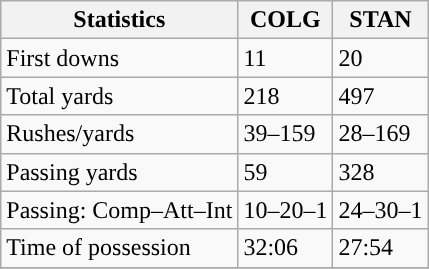<table class="wikitable" style="float: left;">
<tr>
<th>Statistics</th>
<th>COLG</th>
<th>STAN</th>
</tr>
<tr>
<td>First downs</td>
<td>11</td>
<td>20</td>
</tr>
<tr>
<td>Total yards</td>
<td>218</td>
<td>497</td>
</tr>
<tr>
<td>Rushes/yards</td>
<td>39–159</td>
<td>28–169</td>
</tr>
<tr>
<td>Passing yards</td>
<td>59</td>
<td>328</td>
</tr>
<tr>
<td>Passing: Comp–Att–Int</td>
<td>10–20–1</td>
<td>24–30–1</td>
</tr>
<tr>
<td>Time of possession</td>
<td>32:06</td>
<td>27:54</td>
</tr>
<tr>
</tr>
</table>
